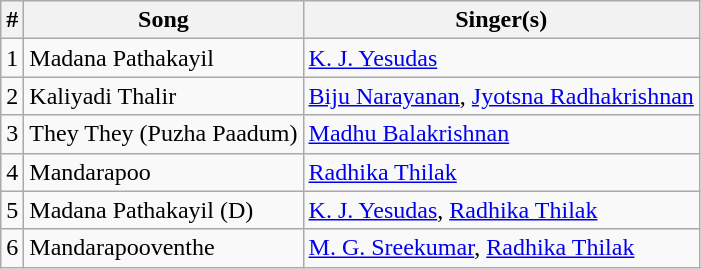<table class="wikitable">
<tr>
<th>#</th>
<th>Song</th>
<th>Singer(s)</th>
</tr>
<tr>
<td>1</td>
<td>Madana Pathakayil</td>
<td><a href='#'>K. J. Yesudas</a></td>
</tr>
<tr>
<td>2</td>
<td>Kaliyadi Thalir</td>
<td><a href='#'>Biju Narayanan</a>, <a href='#'>Jyotsna Radhakrishnan</a></td>
</tr>
<tr>
<td>3</td>
<td>They They (Puzha Paadum)</td>
<td><a href='#'>Madhu Balakrishnan</a></td>
</tr>
<tr>
<td>4</td>
<td>Mandarapoo</td>
<td><a href='#'>Radhika Thilak</a></td>
</tr>
<tr>
<td>5</td>
<td>Madana Pathakayil (D)</td>
<td><a href='#'>K. J. Yesudas</a>, <a href='#'>Radhika Thilak</a></td>
</tr>
<tr>
<td>6</td>
<td>Mandarapooventhe</td>
<td><a href='#'>M. G. Sreekumar</a>, <a href='#'>Radhika Thilak</a></td>
</tr>
</table>
